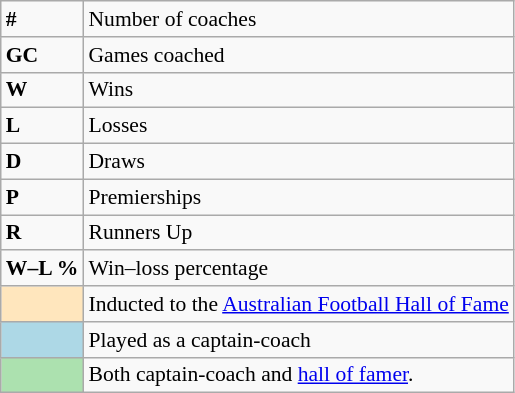<table class="wikitable" style="font-size:90%;">
<tr>
<td><strong>#</strong></td>
<td>Number of coaches</td>
</tr>
<tr>
<td><strong>GC</strong></td>
<td>Games coached</td>
</tr>
<tr>
<td><strong>W</strong></td>
<td>Wins</td>
</tr>
<tr>
<td><strong>L</strong></td>
<td>Losses</td>
</tr>
<tr>
<td><strong>D</strong></td>
<td>Draws</td>
</tr>
<tr>
<td><strong>P</strong></td>
<td>Premierships</td>
</tr>
<tr>
<td><strong>R</strong></td>
<td>Runners Up</td>
</tr>
<tr>
<td><strong>W–L %</strong></td>
<td>Win–loss percentage</td>
</tr>
<tr>
<td style="background-color: #FFE6BD"></td>
<td>Inducted to the <a href='#'>Australian Football Hall of Fame</a></td>
</tr>
<tr>
<td style="background-color: #ADD8E6"></td>
<td>Played as a captain-coach</td>
</tr>
<tr>
<td style="background-color: #ACE1AF"></td>
<td>Both captain-coach and <a href='#'>hall of famer</a>.</td>
</tr>
</table>
